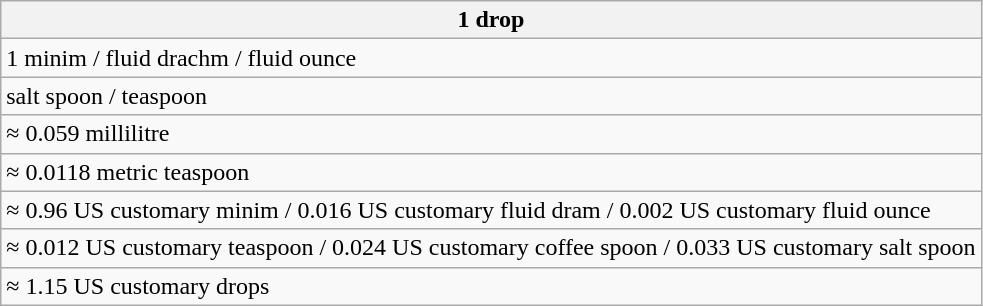<table class="wikitable">
<tr>
<th>1 drop</th>
</tr>
<tr>
<td>1 minim /  fluid drachm /  fluid ounce</td>
</tr>
<tr>
<td> salt spoon /  teaspoon</td>
</tr>
<tr>
<td>≈ 0.059 millilitre</td>
</tr>
<tr>
<td>≈ 0.0118 metric teaspoon</td>
</tr>
<tr>
<td>≈ 0.96 US customary minim / 0.016 US customary fluid dram / 0.002 US customary fluid ounce</td>
</tr>
<tr>
<td>≈ 0.012 US customary teaspoon / 0.024 US customary coffee spoon / 0.033 US customary salt spoon</td>
</tr>
<tr>
<td>≈ 1.15 US customary drops</td>
</tr>
</table>
